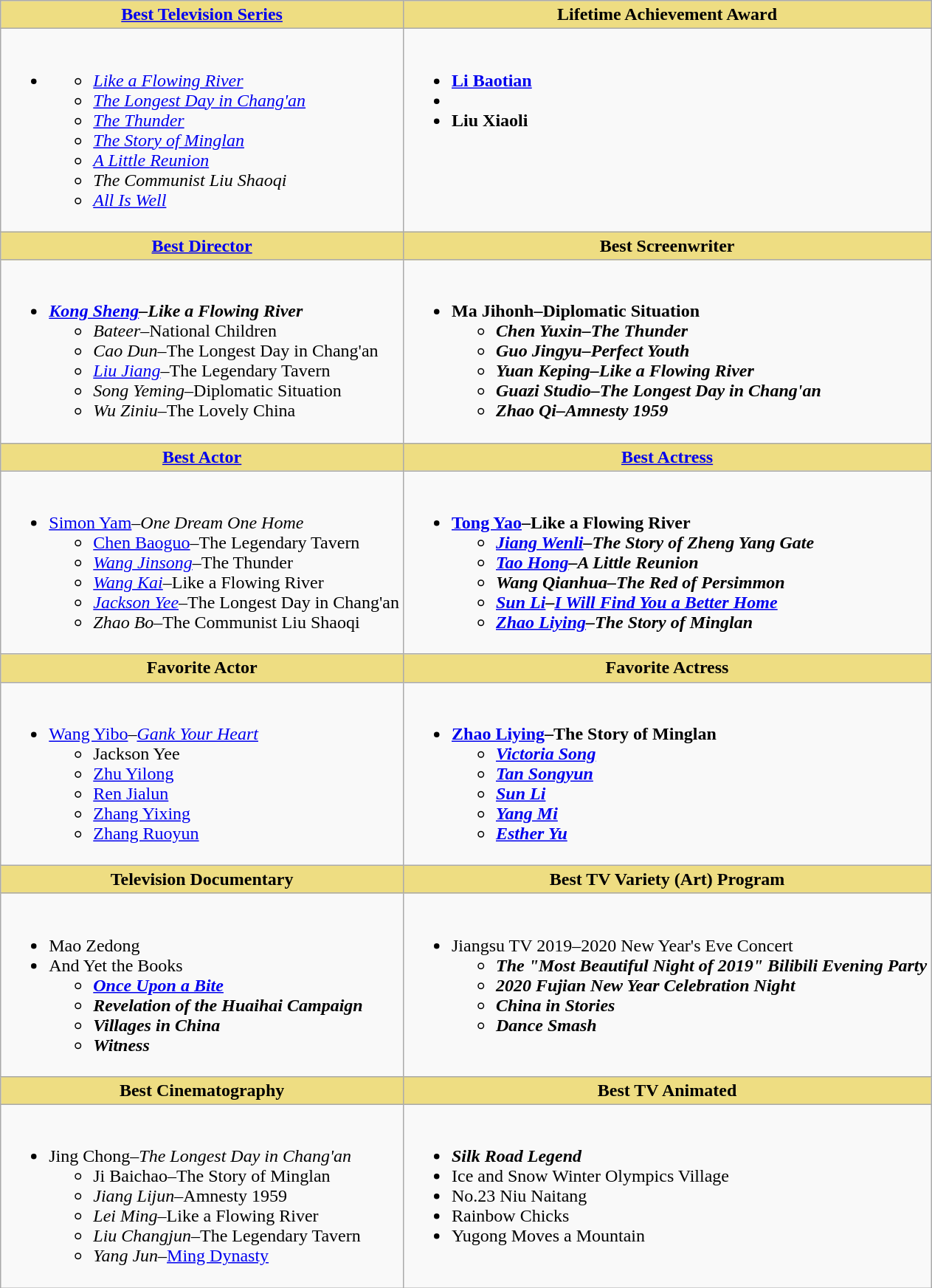<table class="wikitable">
<tr>
<th style="background:#EEDD82; width=50%"><a href='#'>Best Television Series</a></th>
<th style="background:#EEDD82; width=50%">Lifetime Achievement Award</th>
</tr>
<tr>
<td valign="top"><br><ul><li><strong><em></em></strong><ul><li><em><a href='#'>Like a Flowing River</a></em></li><li><em><a href='#'>The Longest Day in Chang'an</a></em></li><li><em><a href='#'>The Thunder</a></em></li><li><em><a href='#'>The Story of Minglan</a></em></li><li><em><a href='#'>A Little Reunion</a></em></li><li><em>The Communist Liu Shaoqi</em></li><li><em><a href='#'>All Is Well</a></em></li></ul></li></ul></td>
<td valign="top"><br><ul><li><strong><a href='#'>Li Baotian</a></strong></li><li><strong></strong></li><li><strong>Liu Xiaoli</strong></li></ul></td>
</tr>
<tr>
<th style="background:#EEDD82; width=50%"><a href='#'>Best Director</a></th>
<th style="background:#EEDD82; width=50%">Best Screenwriter</th>
</tr>
<tr>
<td valign="top"><br><ul><li><strong><em><a href='#'>Kong Sheng</a>–<em>Like a Flowing River</em></strong><ul><li>Bateer–</em>National Children<em></li><li>Cao Dun–</em>The Longest Day in Chang'an<em></li><li><a href='#'>Liu Jiang</a>–</em>The Legendary Tavern<em></li><li>Song Yeming–</em>Diplomatic Situation<em></li><li>Wu Ziniu–</em>The Lovely China<em></li></ul></li></ul></td>
<td valign="top"><br><ul><li><strong>Ma Jihonh–</em>Diplomatic Situation<strong><em><ul><li>Chen Yuxin–<em>The Thunder</em></li><li>Guo Jingyu–<em>Perfect Youth</em></li><li>Yuan Keping–<em>Like a Flowing River</em></li><li>Guazi Studio–<em>The Longest Day in Chang'an</em></li><li>Zhao Qi–<em>Amnesty 1959</em></li></ul></li></ul></td>
</tr>
<tr>
<th style="background:#EEDD82; width=50%"><a href='#'>Best Actor</a></th>
<th style="background:#EEDD82; width=50%"><a href='#'>Best Actress</a></th>
</tr>
<tr>
<td valign="top"><br><ul><li></strong><a href='#'>Simon Yam</a>–<em>One Dream One Home</em></strong><ul><li><a href='#'>Chen Baoguo</a>–</em>The Legendary Tavern<em></li><li><a href='#'>Wang Jinsong</a>–</em>The Thunder<em></li><li><a href='#'>Wang Kai</a>–</em>Like a Flowing River<em></li><li><a href='#'>Jackson Yee</a>–</em>The Longest Day in Chang'an<em></li><li>Zhao Bo–</em>The Communist Liu Shaoqi<em></li></ul></li></ul></td>
<td valign="top"><br><ul><li><strong><a href='#'>Tong Yao</a>–</em>Like a Flowing River<strong><em><ul><li><a href='#'>Jiang Wenli</a>–<em>The Story of Zheng Yang Gate</em></li><li><a href='#'>Tao Hong</a>–<em>A Little Reunion</em></li><li>Wang Qianhua–<em>The Red of Persimmon</em></li><li><a href='#'>Sun Li</a>–<em><a href='#'>I Will Find You a Better Home</a></em></li><li><a href='#'>Zhao Liying</a>–<em>The Story of Minglan</em></li></ul></li></ul></td>
</tr>
<tr>
<th style="background:#EEDD82; width=50%">Favorite Actor</th>
<th style="background:#EEDD82; width=50%">Favorite Actress</th>
</tr>
<tr>
<td valign="top"><br><ul><li></strong><a href='#'>Wang Yibo</a>–<em><a href='#'>Gank Your Heart</a></em></strong><ul><li>Jackson Yee</li><li><a href='#'>Zhu Yilong</a></li><li><a href='#'>Ren Jialun</a></li><li><a href='#'>Zhang Yixing</a></li><li><a href='#'>Zhang Ruoyun</a></li></ul></li></ul></td>
<td valign="top"><br><ul><li><strong><a href='#'>Zhao Liying</a>–</em>The Story of Minglan<strong><em><ul><li><a href='#'>Victoria Song</a></li><li><a href='#'>Tan Songyun</a></li><li><a href='#'>Sun Li</a></li><li><a href='#'>Yang Mi</a></li><li><a href='#'>Esther Yu</a></li></ul></li></ul></td>
</tr>
<tr>
<th style="background:#EEDD82; width=50%">Television Documentary</th>
<th style="background:#EEDD82; width=50%">Best TV Variety (Art) Program</th>
</tr>
<tr>
<td valign="top"><br><ul><li></em></strong>Mao Zedong<strong><em></li><li></em></strong>And Yet the Books<strong><em><ul><li><em><a href='#'>Once Upon a Bite</a></em></li><li><em>Revelation of the Huaihai Campaign</em></li><li><em>Villages in China</em></li><li><em>Witness</em></li></ul></li></ul></td>
<td valign="top"><br><ul><li></em></strong>Jiangsu TV 2019–2020 New Year's Eve Concert<strong><em><ul><li><em>The "Most Beautiful Night of 2019" Bilibili Evening Party</em></li><li><em>2020 Fujian New Year Celebration Night</em></li><li><em>China in Stories</em></li><li><em>Dance Smash</em></li></ul></li></ul></td>
</tr>
<tr>
<th style="background:#EEDD82; width=50%">Best Cinematography</th>
<th style="background:#EEDD82; width=50%">Best TV Animated</th>
</tr>
<tr>
<td valign="top"><br><ul><li></strong>Jing Chong–<em>The Longest Day in Chang'an</em></strong><ul><li>Ji Baichao–</em>The Story of Minglan<em></li><li>Jiang Lijun–</em>Amnesty 1959<em></li><li>Lei Ming–</em>Like a Flowing River<em></li><li>Liu Changjun–</em>The Legendary Tavern<em></li><li>Yang Jun–</em><a href='#'>Ming Dynasty</a><em></li></ul></li></ul></td>
<td valign="top"><br><ul><li><strong><em>Silk Road Legend</em></strong></li><li></em>Ice and Snow Winter Olympics Village<em></li><li></em>No.23 Niu Naitang<em></li><li></em>Rainbow Chicks<em></li><li></em>Yugong Moves a Mountain<em></li></ul></td>
</tr>
</table>
